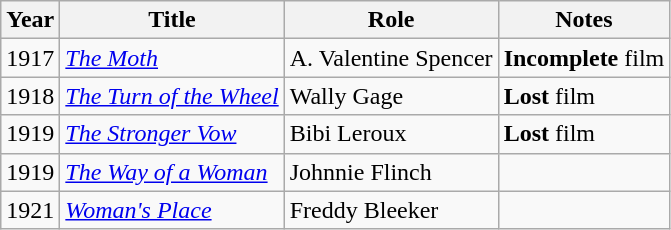<table class="wikitable plainrowheaders sortable">
<tr>
<th scope="col">Year</th>
<th scope="col">Title</th>
<th scope="col">Role</th>
<th scope="col">Notes</th>
</tr>
<tr>
<td>1917</td>
<td><em><a href='#'>The Moth</a></em></td>
<td>A. Valentine Spencer</td>
<td><strong>Incomplete</strong> film</td>
</tr>
<tr>
<td>1918</td>
<td><em><a href='#'>The Turn of the Wheel</a></em></td>
<td>Wally Gage</td>
<td><strong>Lost</strong> film</td>
</tr>
<tr>
<td>1919</td>
<td><em><a href='#'>The Stronger Vow</a></em></td>
<td>Bibi Leroux</td>
<td><strong>Lost</strong> film</td>
</tr>
<tr>
<td>1919</td>
<td><em><a href='#'>The Way of a Woman</a></em></td>
<td>Johnnie Flinch</td>
<td></td>
</tr>
<tr>
<td>1921</td>
<td><em><a href='#'>Woman's Place</a> </em></td>
<td>Freddy Bleeker</td>
<td></td>
</tr>
</table>
